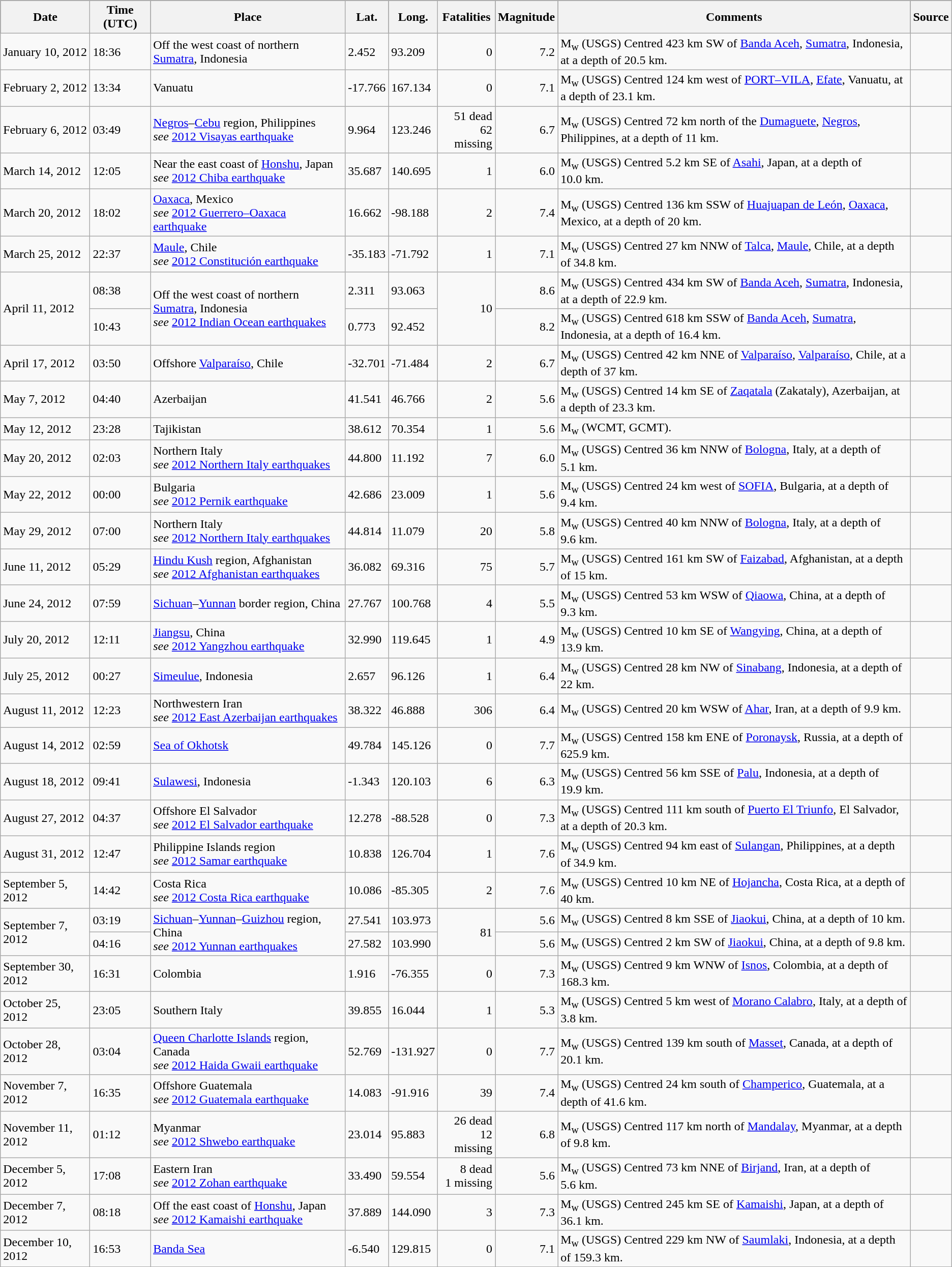<table class="wikitable sortable">
<tr style="background:black;">
<th>Date</th>
<th>Time (UTC)</th>
<th>Place</th>
<th>Lat.</th>
<th>Long.</th>
<th>Fatalities</th>
<th>Magnitude</th>
<th>Comments</th>
<th>Source</th>
</tr>
<tr>
<td>January 10, 2012</td>
<td>18:36</td>
<td> Off the west coast of northern <a href='#'>Sumatra</a>, Indonesia</td>
<td>2.452</td>
<td>93.209</td>
<td style="text-align:right;">0</td>
<td style="text-align:right;">7.2</td>
<td>M<sub>w</sub> (USGS) Centred 423 km SW of <a href='#'>Banda Aceh</a>, <a href='#'>Sumatra</a>, Indonesia, at a depth of 20.5 km.</td>
<td style="text-align:right;"></td>
</tr>
<tr>
<td>February 2, 2012</td>
<td>13:34</td>
<td> Vanuatu</td>
<td>-17.766</td>
<td>167.134</td>
<td style="text-align:right;">0</td>
<td style="text-align:right;">7.1</td>
<td>M<sub>w</sub> (USGS) Centred 124 km west of <a href='#'>PORT–VILA</a>, <a href='#'>Efate</a>, Vanuatu, at a depth of 23.1 km.</td>
<td style="text-align:right;"></td>
</tr>
<tr>
<td>February 6, 2012</td>
<td>03:49</td>
<td> <a href='#'>Negros</a>–<a href='#'>Cebu</a> region, Philippines<br> <em>see</em> <a href='#'>2012 Visayas earthquake</a></td>
<td>9.964</td>
<td>123.246</td>
<td style="text-align:right;">51 dead<br> 62 missing</td>
<td style="text-align:right;">6.7</td>
<td>M<sub>w</sub> (USGS) Centred 72 km north of the <a href='#'>Dumaguete</a>, <a href='#'>Negros</a>, Philippines, at a depth of 11 km.</td>
<td style="text-align:right;"></td>
</tr>
<tr>
<td>March 14, 2012</td>
<td>12:05</td>
<td> Near the east coast of <a href='#'>Honshu</a>, Japan<br> <em>see</em> <a href='#'>2012 Chiba earthquake</a></td>
<td>35.687</td>
<td>140.695</td>
<td style="text-align:right;">1</td>
<td style="text-align:right;">6.0</td>
<td>M<sub>w</sub> (USGS) Centred 5.2 km SE of <a href='#'>Asahi</a>, Japan, at a depth of 10.0 km.</td>
<td style="text-align:right;"></td>
</tr>
<tr>
<td>March 20, 2012</td>
<td>18:02</td>
<td> <a href='#'>Oaxaca</a>, Mexico<br> <em>see</em> <a href='#'>2012 Guerrero–Oaxaca earthquake</a></td>
<td>16.662</td>
<td>-98.188</td>
<td style="text-align:right;">2</td>
<td style="text-align:right;">7.4</td>
<td>M<sub>w</sub> (USGS) Centred 136 km SSW of <a href='#'>Huajuapan de León</a>, <a href='#'>Oaxaca</a>, Mexico, at a depth of 20 km.</td>
<td style="text-align:right;"></td>
</tr>
<tr>
<td>March 25, 2012</td>
<td>22:37</td>
<td> <a href='#'>Maule</a>, Chile <br> <em>see</em> <a href='#'>2012 Constitución earthquake</a></td>
<td>-35.183</td>
<td>-71.792</td>
<td style="text-align:right;">1</td>
<td style="text-align:right;">7.1</td>
<td>M<sub>w</sub> (USGS) Centred 27 km NNW of <a href='#'>Talca</a>, <a href='#'>Maule</a>, Chile, at a depth of 34.8 km.</td>
<td style="text-align:right;"></td>
</tr>
<tr>
<td rowspan="2">April 11, 2012</td>
<td>08:38</td>
<td rowspan="2"> Off the west coast of northern <a href='#'>Sumatra</a>, Indonesia<br> <em>see</em> <a href='#'>2012 Indian Ocean earthquakes</a></td>
<td>2.311</td>
<td>93.063</td>
<td rowspan="2" style="text-align:right;">10</td>
<td style="text-align:right;">8.6</td>
<td>M<sub>w</sub> (USGS) Centred 434 km SW of <a href='#'>Banda Aceh</a>, <a href='#'>Sumatra</a>, Indonesia, at a depth of 22.9 km.</td>
<td style="text-align:right;"></td>
</tr>
<tr>
<td>10:43</td>
<td>0.773</td>
<td>92.452</td>
<td style="text-align:right;">8.2</td>
<td>M<sub>w</sub> (USGS) Centred 618 km SSW of <a href='#'>Banda Aceh</a>, <a href='#'>Sumatra</a>, Indonesia, at a depth of 16.4 km.</td>
<td style="text-align:right;"></td>
</tr>
<tr>
<td>April 17, 2012</td>
<td>03:50</td>
<td> Offshore <a href='#'>Valparaíso</a>, Chile</td>
<td>-32.701</td>
<td>-71.484</td>
<td style="text-align:right;">2</td>
<td style="text-align:right;">6.7</td>
<td>M<sub>w</sub> (USGS) Centred 42 km NNE of <a href='#'>Valparaíso</a>, <a href='#'>Valparaíso</a>, Chile, at a depth of 37 km.</td>
<td style="text-align:right;"></td>
</tr>
<tr>
<td>May 7, 2012</td>
<td>04:40</td>
<td> Azerbaijan</td>
<td>41.541</td>
<td>46.766</td>
<td style="text-align:right;">2</td>
<td style="text-align:right;">5.6</td>
<td>M<sub>w</sub> (USGS) Centred 14 km SE of <a href='#'>Zaqatala</a> (Zakataly), Azerbaijan, at a depth of 23.3 km.</td>
<td style="text-align:right;"></td>
</tr>
<tr>
<td>May 12, 2012</td>
<td>23:28</td>
<td> Tajikistan</td>
<td>38.612</td>
<td>70.354</td>
<td style="text-align:right;">1</td>
<td style="text-align:right;">5.6</td>
<td>M<sub>w</sub> (WCMT, GCMT).</td>
<td></td>
</tr>
<tr>
<td>May 20, 2012</td>
<td>02:03</td>
<td> Northern Italy<br> <em>see</em> <a href='#'>2012 Northern Italy earthquakes</a></td>
<td>44.800</td>
<td>11.192</td>
<td style="text-align:right;">7</td>
<td style="text-align:right;">6.0</td>
<td>M<sub>w</sub> (USGS) Centred 36 km NNW of <a href='#'>Bologna</a>, Italy, at a depth of 5.1 km.</td>
<td style="text-align:right;"></td>
</tr>
<tr>
<td>May 22, 2012</td>
<td>00:00</td>
<td> Bulgaria<br> <em>see</em> <a href='#'>2012 Pernik earthquake</a></td>
<td>42.686</td>
<td>23.009</td>
<td style="text-align:right;">1</td>
<td style="text-align:right;">5.6</td>
<td>M<sub>w</sub> (USGS) Centred 24 km west of <a href='#'>SOFIA</a>, Bulgaria, at a depth of 9.4 km.</td>
<td style="text-align:right;"></td>
</tr>
<tr>
<td>May 29, 2012</td>
<td>07:00</td>
<td> Northern Italy<br> <em>see</em> <a href='#'>2012 Northern Italy earthquakes</a></td>
<td>44.814</td>
<td>11.079</td>
<td style="text-align:right;">20</td>
<td style="text-align:right;">5.8</td>
<td>M<sub>w</sub> (USGS) Centred 40 km NNW of <a href='#'>Bologna</a>, Italy, at a depth of 9.6 km.</td>
<td style="text-align:right;"></td>
</tr>
<tr>
<td>June 11, 2012</td>
<td>05:29</td>
<td> <a href='#'>Hindu Kush</a> region, Afghanistan<br> <em>see</em> <a href='#'>2012 Afghanistan earthquakes</a></td>
<td>36.082</td>
<td>69.316</td>
<td style="text-align:right;">75</td>
<td style="text-align:right;">5.7</td>
<td>M<sub>w</sub> (USGS) Centred 161 km SW of <a href='#'>Faizabad</a>, Afghanistan, at a depth of 15 km.</td>
<td style="text-align:right;"></td>
</tr>
<tr>
<td>June 24, 2012</td>
<td>07:59</td>
<td> <a href='#'>Sichuan</a>–<a href='#'>Yunnan</a> border region, China</td>
<td>27.767</td>
<td>100.768</td>
<td style="text-align:right;">4</td>
<td style="text-align:right;">5.5</td>
<td>M<sub>w</sub> (USGS) Centred 53 km WSW of <a href='#'>Qiaowa</a>, China, at a depth of 9.3 km.</td>
<td style="text-align:right;"></td>
</tr>
<tr>
<td>July 20, 2012</td>
<td>12:11</td>
<td> <a href='#'>Jiangsu</a>, China<br> <em>see</em> <a href='#'>2012 Yangzhou earthquake</a></td>
<td>32.990</td>
<td>119.645</td>
<td style="text-align:right;">1</td>
<td style="text-align:right;">4.9</td>
<td>M<sub>w</sub> (USGS) Centred 10 km SE of <a href='#'>Wangying</a>, China, at a depth of 13.9 km.</td>
<td style="text-align:right;"></td>
</tr>
<tr>
<td>July 25, 2012</td>
<td>00:27</td>
<td> <a href='#'>Simeulue</a>, Indonesia</td>
<td>2.657</td>
<td>96.126</td>
<td style="text-align:right;">1</td>
<td style="text-align:right;">6.4</td>
<td>M<sub>w</sub> (USGS) Centred 28 km NW of <a href='#'>Sinabang</a>, Indonesia, at a depth of 22 km.</td>
<td style="text-align:right;"></td>
</tr>
<tr>
<td>August 11, 2012</td>
<td>12:23</td>
<td> Northwestern Iran<br> <em>see</em> <a href='#'>2012 East Azerbaijan earthquakes</a></td>
<td>38.322</td>
<td>46.888</td>
<td style="text-align:right;">306</td>
<td style="text-align:right;">6.4</td>
<td>M<sub>w</sub> (USGS) Centred 20 km WSW of <a href='#'>Ahar</a>, Iran, at a depth of 9.9 km.</td>
<td style="text-align:right;"></td>
</tr>
<tr>
<td>August 14, 2012</td>
<td>02:59</td>
<td> <a href='#'>Sea of Okhotsk</a></td>
<td>49.784</td>
<td>145.126</td>
<td style="text-align:right;">0</td>
<td style="text-align:right;">7.7</td>
<td>M<sub>w</sub> (USGS) Centred 158 km ENE of <a href='#'>Poronaysk</a>, Russia, at a depth of 625.9 km.</td>
<td style="text-align:right;"></td>
</tr>
<tr>
<td>August 18, 2012</td>
<td>09:41</td>
<td> <a href='#'>Sulawesi</a>, Indonesia</td>
<td>-1.343</td>
<td>120.103</td>
<td style="text-align:right;">6</td>
<td style="text-align:right;">6.3</td>
<td>M<sub>w</sub> (USGS) Centred 56 km SSE of <a href='#'>Palu</a>, Indonesia, at a depth of 19.9 km.</td>
<td style="text-align:right;"></td>
</tr>
<tr>
<td>August 27, 2012</td>
<td>04:37</td>
<td> Offshore El Salvador<br> <em>see</em> <a href='#'>2012 El Salvador earthquake</a></td>
<td>12.278</td>
<td>-88.528</td>
<td style="text-align:right;">0</td>
<td style="text-align:right;">7.3</td>
<td>M<sub>w</sub> (USGS) Centred 111 km south of <a href='#'>Puerto El Triunfo</a>, El Salvador, at a depth of 20.3 km.</td>
<td style="text-align:right;"></td>
</tr>
<tr>
<td>August 31, 2012</td>
<td>12:47</td>
<td> Philippine Islands region<br> <em>see</em> <a href='#'>2012 Samar earthquake</a></td>
<td>10.838</td>
<td>126.704</td>
<td style="text-align:right;">1</td>
<td style="text-align:right;">7.6</td>
<td>M<sub>w</sub> (USGS) Centred 94 km east of <a href='#'>Sulangan</a>, Philippines, at a depth of 34.9 km.</td>
<td style="text-align:right;"></td>
</tr>
<tr>
<td>September 5, 2012</td>
<td>14:42</td>
<td> Costa Rica<br> <em>see</em> <a href='#'>2012 Costa Rica earthquake</a></td>
<td>10.086</td>
<td>-85.305</td>
<td style="text-align:right;">2</td>
<td style="text-align:right;">7.6</td>
<td>M<sub>w</sub> (USGS) Centred 10 km NE of <a href='#'>Hojancha</a>, Costa Rica, at a depth of 40 km.</td>
<td style="text-align:right;"></td>
</tr>
<tr>
<td rowspan="2">September 7, 2012</td>
<td>03:19</td>
<td rowspan="2"> <a href='#'>Sichuan</a>–<a href='#'>Yunnan</a>–<a href='#'>Guizhou</a> region, China<br> <em>see</em> <a href='#'>2012 Yunnan earthquakes</a></td>
<td>27.541</td>
<td>103.973</td>
<td rowspan="2" style="text-align:right;">81</td>
<td style="text-align:right;">5.6</td>
<td>M<sub>w</sub> (USGS) Centred 8 km SSE of <a href='#'>Jiaokui</a>, China, at a depth of 10 km.</td>
<td style="text-align:right;"></td>
</tr>
<tr>
<td>04:16</td>
<td>27.582</td>
<td>103.990</td>
<td style="text-align:right;">5.6</td>
<td>M<sub>w</sub> (USGS) Centred 2 km SW of <a href='#'>Jiaokui</a>, China, at a depth of 9.8 km.</td>
<td style="text-align:right;"></td>
</tr>
<tr>
<td>September 30, 2012</td>
<td>16:31</td>
<td> Colombia</td>
<td>1.916</td>
<td>-76.355</td>
<td style="text-align:right;">0</td>
<td style="text-align:right;">7.3</td>
<td>M<sub>w</sub> (USGS) Centred 9 km WNW of <a href='#'>Isnos</a>, Colombia, at a depth of 168.3 km.</td>
<td style="text-align:right;"></td>
</tr>
<tr>
<td>October 25, 2012</td>
<td>23:05</td>
<td> Southern Italy</td>
<td>39.855</td>
<td>16.044</td>
<td style="text-align:right;">1</td>
<td style="text-align:right;">5.3</td>
<td>M<sub>w</sub> (USGS) Centred 5 km west of <a href='#'>Morano Calabro</a>, Italy, at a depth of 3.8 km.</td>
<td style="text-align:right;"></td>
</tr>
<tr>
<td>October 28, 2012</td>
<td>03:04</td>
<td> <a href='#'>Queen Charlotte Islands</a> region, Canada<br> <em>see</em> <a href='#'>2012 Haida Gwaii earthquake</a></td>
<td>52.769</td>
<td>-131.927</td>
<td style="text-align:right;">0</td>
<td style="text-align:right;">7.7</td>
<td>M<sub>w</sub> (USGS) Centred 139 km south of <a href='#'>Masset</a>, Canada, at a depth of 20.1 km.</td>
<td style="text-align:right;"></td>
</tr>
<tr>
<td>November 7, 2012</td>
<td>16:35</td>
<td> Offshore Guatemala<br> <em>see</em> <a href='#'>2012 Guatemala earthquake</a></td>
<td>14.083</td>
<td>-91.916</td>
<td style="text-align:right;">39</td>
<td style="text-align:right;">7.4</td>
<td>M<sub>w</sub> (USGS) Centred 24 km south of <a href='#'>Champerico</a>, Guatemala, at a depth of 41.6 km.</td>
<td style="text-align:right;"></td>
</tr>
<tr>
<td>November 11, 2012</td>
<td>01:12</td>
<td> Myanmar<br> <em>see</em> <a href='#'>2012 Shwebo earthquake</a></td>
<td>23.014</td>
<td>95.883</td>
<td style="text-align:right;">26 dead<br> 12 missing</td>
<td style="text-align:right;">6.8</td>
<td>M<sub>w</sub> (USGS) Centred 117 km north of <a href='#'>Mandalay</a>, Myanmar, at a depth of 9.8 km.</td>
<td style="text-align:right;"></td>
</tr>
<tr>
<td>December 5, 2012</td>
<td>17:08</td>
<td> Eastern Iran<br> <em>see</em> <a href='#'>2012 Zohan earthquake</a></td>
<td>33.490</td>
<td>59.554</td>
<td style="text-align:right;">8 dead<br> 1 missing</td>
<td style="text-align:right;">5.6</td>
<td>M<sub>w</sub> (USGS) Centred 73 km NNE of <a href='#'>Birjand</a>, Iran, at a depth of 5.6 km.</td>
<td style="text-align:right;"></td>
</tr>
<tr>
<td>December 7, 2012</td>
<td>08:18</td>
<td> Off the east coast of <a href='#'>Honshu</a>, Japan<br> <em>see</em> <a href='#'>2012 Kamaishi earthquake</a></td>
<td>37.889</td>
<td>144.090</td>
<td style="text-align:right;">3</td>
<td style="text-align:right;">7.3</td>
<td>M<sub>w</sub> (USGS) Centred 245 km SE of <a href='#'>Kamaishi</a>, Japan, at a depth of 36.1 km.</td>
<td style="text-align:right;"></td>
</tr>
<tr>
<td>December 10, 2012</td>
<td>16:53</td>
<td> <a href='#'>Banda Sea</a></td>
<td>-6.540</td>
<td>129.815</td>
<td style="text-align:right;">0</td>
<td style="text-align:right;">7.1</td>
<td>M<sub>w</sub> (USGS) Centred 229 km NW of <a href='#'>Saumlaki</a>, Indonesia, at a depth of 159.3 km.</td>
<td style="text-align:right;"></td>
</tr>
</table>
